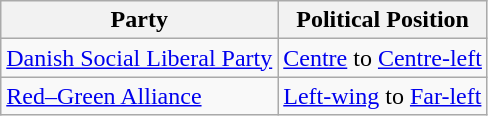<table class="wikitable mw-collapsible mw-collapsed">
<tr>
<th>Party</th>
<th>Political Position</th>
</tr>
<tr>
<td><a href='#'>Danish Social Liberal Party</a></td>
<td><a href='#'>Centre</a> to <a href='#'>Centre-left</a></td>
</tr>
<tr>
<td><a href='#'>Red–Green Alliance</a></td>
<td><a href='#'>Left-wing</a> to <a href='#'>Far-left</a></td>
</tr>
</table>
